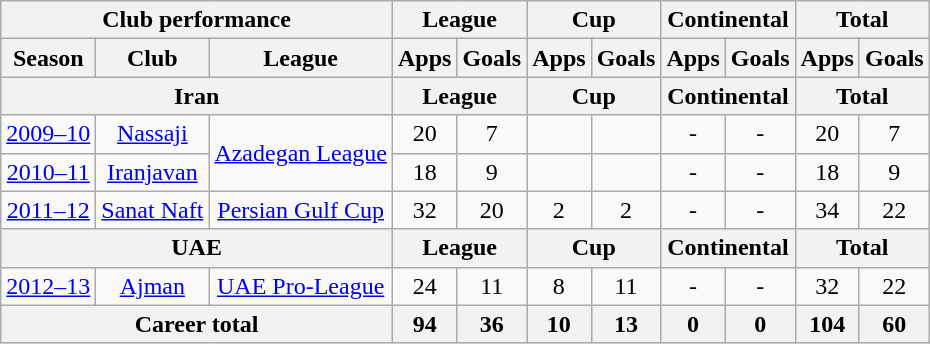<table class="wikitable" style="text-align:center">
<tr>
<th colspan=3>Club performance</th>
<th colspan=2>League</th>
<th colspan=2>Cup</th>
<th colspan=2>Continental</th>
<th colspan=2>Total</th>
</tr>
<tr>
<th>Season</th>
<th>Club</th>
<th>League</th>
<th>Apps</th>
<th>Goals</th>
<th>Apps</th>
<th>Goals</th>
<th>Apps</th>
<th>Goals</th>
<th>Apps</th>
<th>Goals</th>
</tr>
<tr>
<th colspan=3>Iran</th>
<th colspan=2>League</th>
<th colspan=2>Cup</th>
<th colspan=2>Continental</th>
<th colspan=2>Total</th>
</tr>
<tr>
<td><a href='#'>2009–10</a></td>
<td rowspan="1"><a href='#'>Nassaji</a></td>
<td rowspan="2"><a href='#'>Azadegan League</a></td>
<td>20</td>
<td>7</td>
<td></td>
<td></td>
<td>-</td>
<td>-</td>
<td>20</td>
<td>7</td>
</tr>
<tr>
<td><a href='#'>2010–11</a></td>
<td rowspan="1"><a href='#'>Iranjavan</a></td>
<td>18</td>
<td>9</td>
<td></td>
<td></td>
<td>-</td>
<td>-</td>
<td>18</td>
<td>9</td>
</tr>
<tr>
<td><a href='#'>2011–12</a></td>
<td rowspan="1"><a href='#'>Sanat Naft</a></td>
<td rowspan="1"><a href='#'>Persian Gulf Cup</a></td>
<td>32</td>
<td>20</td>
<td>2</td>
<td>2</td>
<td>-</td>
<td>-</td>
<td>34</td>
<td>22</td>
</tr>
<tr>
<th colspan=3>UAE</th>
<th colspan=2>League</th>
<th colspan=2>Cup</th>
<th colspan=2>Continental</th>
<th colspan=2>Total</th>
</tr>
<tr>
<td><a href='#'>2012–13</a></td>
<td rowspan="1"><a href='#'>Ajman</a></td>
<td rowspan="1"><a href='#'>UAE Pro-League</a></td>
<td>24</td>
<td>11</td>
<td>8</td>
<td>11</td>
<td>-</td>
<td>-</td>
<td>32</td>
<td>22</td>
</tr>
<tr>
<th colspan=3>Career total</th>
<th>94</th>
<th>36</th>
<th>10</th>
<th>13</th>
<th>0</th>
<th>0</th>
<th>104</th>
<th>60</th>
</tr>
</table>
